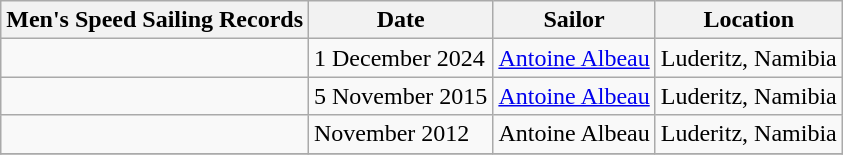<table class="wikitable">
<tr>
<th>Men's Speed Sailing Records</th>
<th>Date</th>
<th>Sailor</th>
<th>Location</th>
</tr>
<tr>
<td></td>
<td>1 December 2024</td>
<td><a href='#'>Antoine Albeau</a></td>
<td>Luderitz, Namibia</td>
</tr>
<tr>
<td></td>
<td>5 November 2015</td>
<td><a href='#'>Antoine Albeau</a></td>
<td>Luderitz, Namibia</td>
</tr>
<tr>
<td></td>
<td>November 2012</td>
<td>Antoine Albeau</td>
<td>Luderitz, Namibia</td>
</tr>
<tr>
</tr>
</table>
